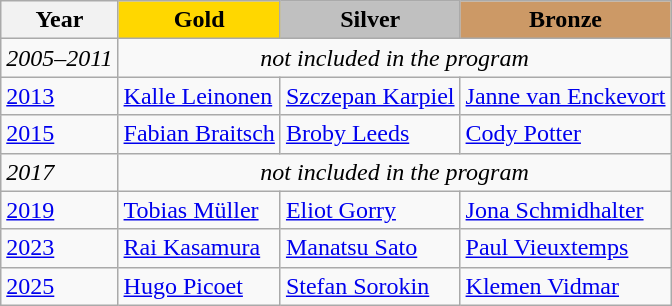<table class="wikitable">
<tr>
<th>Year</th>
<td align=center bgcolor=gold><strong>Gold</strong></td>
<td align=center bgcolor=silver><strong>Silver</strong></td>
<td align=center bgcolor=cc9966><strong>Bronze</strong></td>
</tr>
<tr>
<td><em>2005–2011</em></td>
<td colspan=3 align=center><em>not included in the program</em></td>
</tr>
<tr>
<td><a href='#'>2013</a></td>
<td> <a href='#'>Kalle Leinonen</a></td>
<td> <a href='#'>Szczepan Karpiel</a></td>
<td> <a href='#'>Janne van Enckevort</a></td>
</tr>
<tr>
<td><a href='#'>2015</a></td>
<td> <a href='#'>Fabian Braitsch</a></td>
<td> <a href='#'>Broby Leeds</a></td>
<td> <a href='#'>Cody Potter</a></td>
</tr>
<tr>
<td><em>2017</em></td>
<td colspan=3 align=center><em>not included in the program</em></td>
</tr>
<tr>
<td><a href='#'>2019</a></td>
<td> <a href='#'>Tobias Müller</a></td>
<td> <a href='#'>Eliot Gorry</a></td>
<td> <a href='#'>Jona Schmidhalter</a></td>
</tr>
<tr>
<td><a href='#'>2023</a></td>
<td> <a href='#'>Rai Kasamura</a></td>
<td> <a href='#'>Manatsu Sato</a></td>
<td> <a href='#'>Paul Vieuxtemps</a></td>
</tr>
<tr>
<td><a href='#'>2025</a></td>
<td> <a href='#'>Hugo Picoet</a></td>
<td> <a href='#'>Stefan Sorokin</a></td>
<td> <a href='#'>Klemen Vidmar</a></td>
</tr>
</table>
